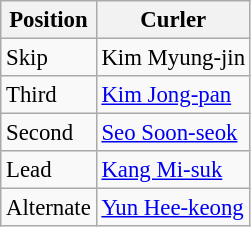<table class="wikitable sortable" style="font-size:95%;">
<tr>
<th>Position</th>
<th>Curler</th>
</tr>
<tr>
<td>Skip</td>
<td>Kim Myung-jin</td>
</tr>
<tr>
<td>Third</td>
<td><a href='#'>Kim Jong-pan</a></td>
</tr>
<tr>
<td>Second</td>
<td><a href='#'>Seo Soon-seok</a></td>
</tr>
<tr>
<td>Lead</td>
<td><a href='#'>Kang Mi-suk</a></td>
</tr>
<tr>
<td>Alternate</td>
<td><a href='#'>Yun Hee-keong</a></td>
</tr>
</table>
